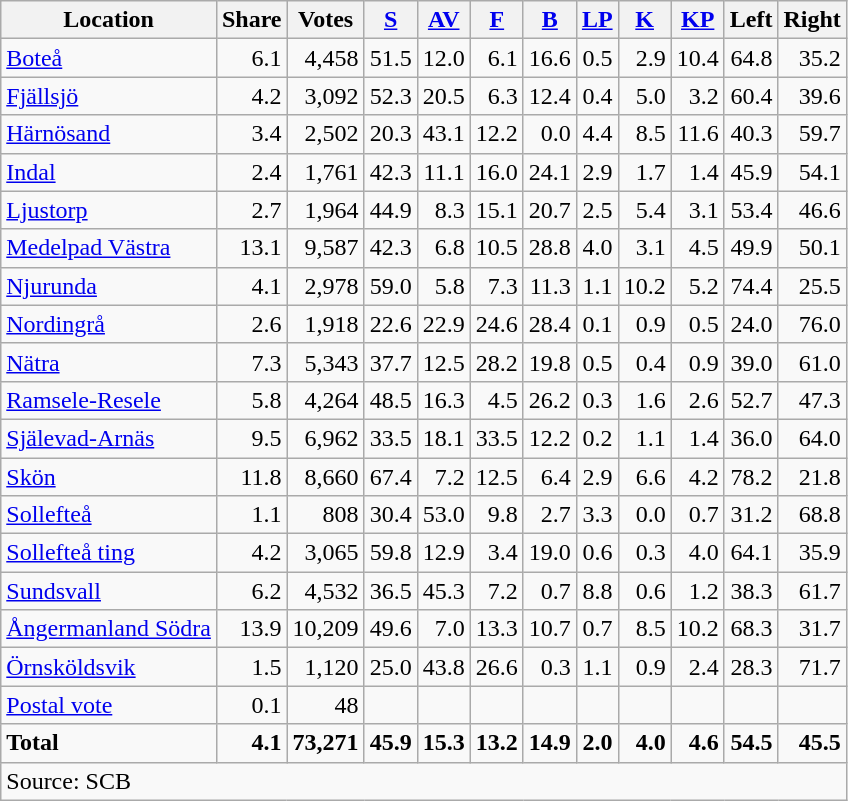<table class="wikitable sortable" style=text-align:right>
<tr>
<th>Location</th>
<th>Share</th>
<th>Votes</th>
<th><a href='#'>S</a></th>
<th><a href='#'>AV</a></th>
<th><a href='#'>F</a></th>
<th><a href='#'>B</a></th>
<th><a href='#'>LP</a></th>
<th><a href='#'>K</a></th>
<th><a href='#'>KP</a></th>
<th>Left</th>
<th>Right</th>
</tr>
<tr>
<td align=left><a href='#'>Boteå</a></td>
<td>6.1</td>
<td>4,458</td>
<td>51.5</td>
<td>12.0</td>
<td>6.1</td>
<td>16.6</td>
<td>0.5</td>
<td>2.9</td>
<td>10.4</td>
<td>64.8</td>
<td>35.2</td>
</tr>
<tr>
<td align=left><a href='#'>Fjällsjö</a></td>
<td>4.2</td>
<td>3,092</td>
<td>52.3</td>
<td>20.5</td>
<td>6.3</td>
<td>12.4</td>
<td>0.4</td>
<td>5.0</td>
<td>3.2</td>
<td>60.4</td>
<td>39.6</td>
</tr>
<tr>
<td align=left><a href='#'>Härnösand</a></td>
<td>3.4</td>
<td>2,502</td>
<td>20.3</td>
<td>43.1</td>
<td>12.2</td>
<td>0.0</td>
<td>4.4</td>
<td>8.5</td>
<td>11.6</td>
<td>40.3</td>
<td>59.7</td>
</tr>
<tr>
<td align=left><a href='#'>Indal</a></td>
<td>2.4</td>
<td>1,761</td>
<td>42.3</td>
<td>11.1</td>
<td>16.0</td>
<td>24.1</td>
<td>2.9</td>
<td>1.7</td>
<td>1.4</td>
<td>45.9</td>
<td>54.1</td>
</tr>
<tr>
<td align=left><a href='#'>Ljustorp</a></td>
<td>2.7</td>
<td>1,964</td>
<td>44.9</td>
<td>8.3</td>
<td>15.1</td>
<td>20.7</td>
<td>2.5</td>
<td>5.4</td>
<td>3.1</td>
<td>53.4</td>
<td>46.6</td>
</tr>
<tr>
<td align=left><a href='#'>Medelpad Västra</a></td>
<td>13.1</td>
<td>9,587</td>
<td>42.3</td>
<td>6.8</td>
<td>10.5</td>
<td>28.8</td>
<td>4.0</td>
<td>3.1</td>
<td>4.5</td>
<td>49.9</td>
<td>50.1</td>
</tr>
<tr>
<td align=left><a href='#'>Njurunda</a></td>
<td>4.1</td>
<td>2,978</td>
<td>59.0</td>
<td>5.8</td>
<td>7.3</td>
<td>11.3</td>
<td>1.1</td>
<td>10.2</td>
<td>5.2</td>
<td>74.4</td>
<td>25.5</td>
</tr>
<tr>
<td align=left><a href='#'>Nordingrå</a></td>
<td>2.6</td>
<td>1,918</td>
<td>22.6</td>
<td>22.9</td>
<td>24.6</td>
<td>28.4</td>
<td>0.1</td>
<td>0.9</td>
<td>0.5</td>
<td>24.0</td>
<td>76.0</td>
</tr>
<tr>
<td align=left><a href='#'>Nätra</a></td>
<td>7.3</td>
<td>5,343</td>
<td>37.7</td>
<td>12.5</td>
<td>28.2</td>
<td>19.8</td>
<td>0.5</td>
<td>0.4</td>
<td>0.9</td>
<td>39.0</td>
<td>61.0</td>
</tr>
<tr>
<td align=left><a href='#'>Ramsele-Resele</a></td>
<td>5.8</td>
<td>4,264</td>
<td>48.5</td>
<td>16.3</td>
<td>4.5</td>
<td>26.2</td>
<td>0.3</td>
<td>1.6</td>
<td>2.6</td>
<td>52.7</td>
<td>47.3</td>
</tr>
<tr>
<td align=left><a href='#'>Själevad-Arnäs</a></td>
<td>9.5</td>
<td>6,962</td>
<td>33.5</td>
<td>18.1</td>
<td>33.5</td>
<td>12.2</td>
<td>0.2</td>
<td>1.1</td>
<td>1.4</td>
<td>36.0</td>
<td>64.0</td>
</tr>
<tr>
<td align=left><a href='#'>Skön</a></td>
<td>11.8</td>
<td>8,660</td>
<td>67.4</td>
<td>7.2</td>
<td>12.5</td>
<td>6.4</td>
<td>2.9</td>
<td>6.6</td>
<td>4.2</td>
<td>78.2</td>
<td>21.8</td>
</tr>
<tr>
<td align=left><a href='#'>Sollefteå</a></td>
<td>1.1</td>
<td>808</td>
<td>30.4</td>
<td>53.0</td>
<td>9.8</td>
<td>2.7</td>
<td>3.3</td>
<td>0.0</td>
<td>0.7</td>
<td>31.2</td>
<td>68.8</td>
</tr>
<tr>
<td align=left><a href='#'>Sollefteå ting</a></td>
<td>4.2</td>
<td>3,065</td>
<td>59.8</td>
<td>12.9</td>
<td>3.4</td>
<td>19.0</td>
<td>0.6</td>
<td>0.3</td>
<td>4.0</td>
<td>64.1</td>
<td>35.9</td>
</tr>
<tr>
<td align=left><a href='#'>Sundsvall</a></td>
<td>6.2</td>
<td>4,532</td>
<td>36.5</td>
<td>45.3</td>
<td>7.2</td>
<td>0.7</td>
<td>8.8</td>
<td>0.6</td>
<td>1.2</td>
<td>38.3</td>
<td>61.7</td>
</tr>
<tr>
<td align=left><a href='#'>Ångermanland Södra</a></td>
<td>13.9</td>
<td>10,209</td>
<td>49.6</td>
<td>7.0</td>
<td>13.3</td>
<td>10.7</td>
<td>0.7</td>
<td>8.5</td>
<td>10.2</td>
<td>68.3</td>
<td>31.7</td>
</tr>
<tr>
<td align=left><a href='#'>Örnsköldsvik</a></td>
<td>1.5</td>
<td>1,120</td>
<td>25.0</td>
<td>43.8</td>
<td>26.6</td>
<td>0.3</td>
<td>1.1</td>
<td>0.9</td>
<td>2.4</td>
<td>28.3</td>
<td>71.7</td>
</tr>
<tr>
<td align=left><a href='#'>Postal vote</a></td>
<td>0.1</td>
<td>48</td>
<td></td>
<td></td>
<td></td>
<td></td>
<td></td>
<td></td>
<td></td>
<td></td>
<td></td>
</tr>
<tr>
<td align=left><strong>Total</strong></td>
<td><strong>4.1</strong></td>
<td><strong>73,271</strong></td>
<td><strong>45.9</strong></td>
<td><strong>15.3</strong></td>
<td><strong>13.2</strong></td>
<td><strong>14.9</strong></td>
<td><strong>2.0</strong></td>
<td><strong>4.0</strong></td>
<td><strong>4.6</strong></td>
<td><strong>54.5</strong></td>
<td><strong>45.5</strong></td>
</tr>
<tr>
<td align=left colspan=12>Source: SCB </td>
</tr>
</table>
